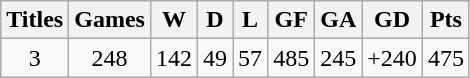<table class="wikitable" style="text-align: center">
<tr>
<th scope="col">Titles</th>
<th scope="col">Games</th>
<th scope="col">W</th>
<th scope="col">D</th>
<th scope="col">L</th>
<th scope="col">GF</th>
<th scope="col">GA</th>
<th scope="col">GD</th>
<th scope="col">Pts</th>
</tr>
<tr>
<td>3</td>
<td>248</td>
<td>142</td>
<td>49</td>
<td>57</td>
<td>485</td>
<td>245</td>
<td>+240</td>
<td>475</td>
</tr>
</table>
